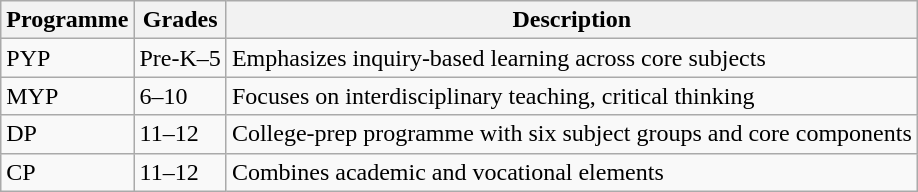<table class="wikitable">
<tr>
<th>Programme</th>
<th>Grades</th>
<th>Description</th>
</tr>
<tr>
<td>PYP</td>
<td>Pre-K–5</td>
<td>Emphasizes inquiry-based learning across core subjects</td>
</tr>
<tr>
<td>MYP</td>
<td>6–10</td>
<td>Focuses on interdisciplinary teaching, critical thinking</td>
</tr>
<tr>
<td>DP</td>
<td>11–12</td>
<td>College-prep programme with six subject groups and core components</td>
</tr>
<tr>
<td>CP</td>
<td>11–12</td>
<td>Combines academic and vocational elements</td>
</tr>
</table>
